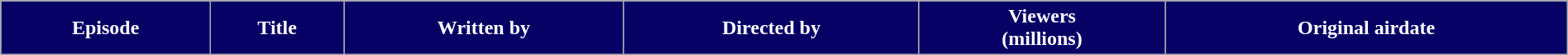<table class="wikitable plainrowheaders" style="width:100%;">
<tr style="color:#fff;">
<th style="background:#070065;">Episode</th>
<th style="background:#070065;">Title</th>
<th style="background:#070065;">Written by</th>
<th style="background:#070065;">Directed by</th>
<th style="background:#070065;">Viewers<br>(millions)</th>
<th style="background:#070065;">Original airdate<br>




</th>
</tr>
</table>
